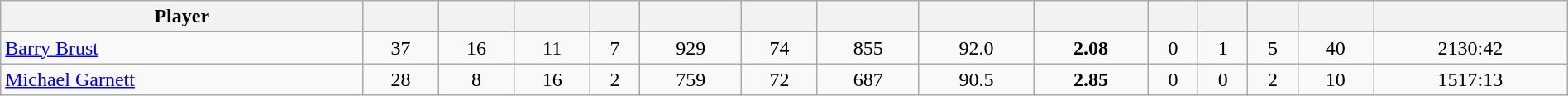<table class="wikitable sortable" style="width:100%; text-align:center;">
<tr align=center>
<th>Player</th>
<th></th>
<th></th>
<th></th>
<th></th>
<th></th>
<th></th>
<th></th>
<th></th>
<th></th>
<th></th>
<th></th>
<th></th>
<th></th>
<th></th>
</tr>
<tr align=center>
<td align=left><a href='#'>Barry Brust</a></td>
<td>37</td>
<td>16</td>
<td>11</td>
<td>7</td>
<td>929</td>
<td>74</td>
<td>855</td>
<td>92.0</td>
<td><strong>2.08</strong></td>
<td>0</td>
<td>1</td>
<td>5</td>
<td>40</td>
<td>2130:42</td>
</tr>
<tr align=center>
<td align=left><a href='#'>Michael Garnett</a></td>
<td>28</td>
<td>8</td>
<td>16</td>
<td>2</td>
<td>759</td>
<td>72</td>
<td>687</td>
<td>90.5</td>
<td><strong>2.85</strong></td>
<td>0</td>
<td>0</td>
<td>2</td>
<td>10</td>
<td>1517:13</td>
</tr>
</table>
